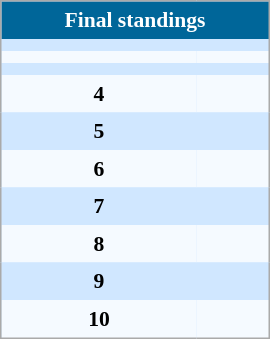<table align=center cellpadding="4" cellspacing="0" style="background: #D0E7FF; border: 1px #aaa solid; border-collapse: collapse; font-size: 90%;" width=180>
<tr align=center bgcolor=#006699 style="color:white;">
<th width=100% colspan=2>Final standings</th>
</tr>
<tr align=center bgcolor=#D0E7FF>
<td></td>
<td align=left></td>
</tr>
<tr align=center bgcolor=#F5FAFF>
<td></td>
<td align=left></td>
</tr>
<tr align=center bgcolor=#D0E7FF>
<td></td>
<td align=left></td>
</tr>
<tr align=center bgcolor=#F5FAFF>
<td><strong>4</strong></td>
<td align=left></td>
</tr>
<tr align=center bgcolor=#D0E7FF>
<td><strong>5</strong></td>
<td align=left></td>
</tr>
<tr align=center bgcolor=#F5FAFF>
<td><strong>6</strong></td>
<td align=left></td>
</tr>
<tr align=center bgcolor=#D0E7FF>
<td><strong>7</strong></td>
<td align=left></td>
</tr>
<tr align=center bgcolor=#F5FAFF>
<td><strong>8</strong></td>
<td align=left></td>
</tr>
<tr align=center bgcolor=#D0E7FF>
<td><strong>9</strong></td>
<td align=left></td>
</tr>
<tr align=center bgcolor=#F5FAFF>
<td><strong>10</strong></td>
<td align=left></td>
</tr>
</table>
